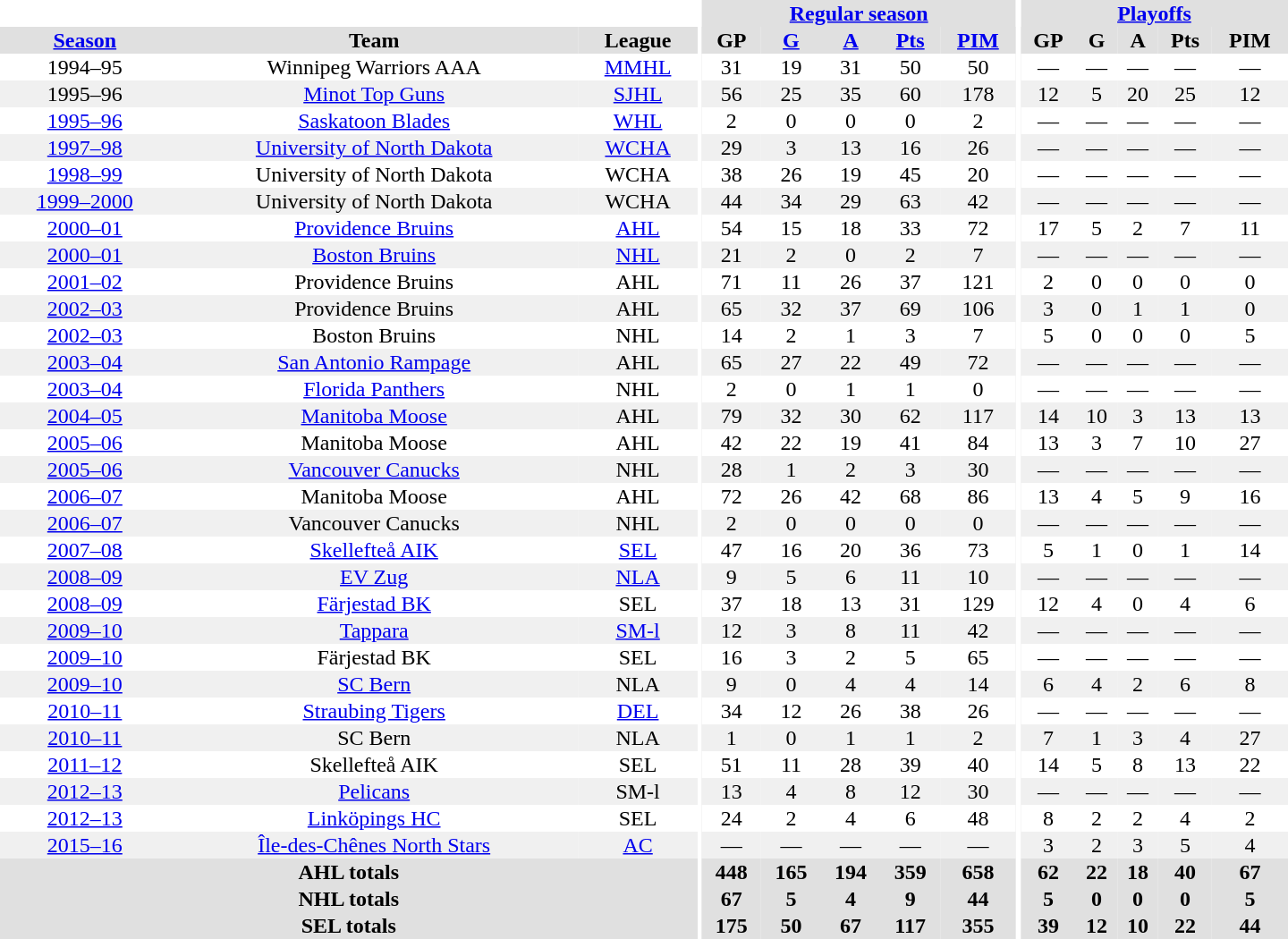<table border="0" cellpadding="1" cellspacing="0" style="text-align:center; width:60em">
<tr bgcolor="#e0e0e0">
<th colspan="3" bgcolor="#ffffff"></th>
<th rowspan="99" bgcolor="#ffffff"></th>
<th colspan="5"><a href='#'>Regular season</a></th>
<th rowspan="99" bgcolor="#ffffff"></th>
<th colspan="5"><a href='#'>Playoffs</a></th>
</tr>
<tr bgcolor="#e0e0e0">
<th><a href='#'>Season</a></th>
<th>Team</th>
<th>League</th>
<th>GP</th>
<th><a href='#'>G</a></th>
<th><a href='#'>A</a></th>
<th><a href='#'>Pts</a></th>
<th><a href='#'>PIM</a></th>
<th>GP</th>
<th>G</th>
<th>A</th>
<th>Pts</th>
<th>PIM</th>
</tr>
<tr>
<td>1994–95</td>
<td>Winnipeg Warriors AAA</td>
<td><a href='#'>MMHL</a></td>
<td>31</td>
<td>19</td>
<td>31</td>
<td>50</td>
<td>50</td>
<td>—</td>
<td>—</td>
<td>—</td>
<td>—</td>
<td>—</td>
</tr>
<tr bgcolor="#f0f0f0">
<td>1995–96</td>
<td><a href='#'>Minot Top Guns</a></td>
<td><a href='#'>SJHL</a></td>
<td>56</td>
<td>25</td>
<td>35</td>
<td>60</td>
<td>178</td>
<td>12</td>
<td>5</td>
<td>20</td>
<td>25</td>
<td>12</td>
</tr>
<tr>
<td><a href='#'>1995–96</a></td>
<td><a href='#'>Saskatoon Blades</a></td>
<td><a href='#'>WHL</a></td>
<td>2</td>
<td>0</td>
<td>0</td>
<td>0</td>
<td>2</td>
<td>—</td>
<td>—</td>
<td>—</td>
<td>—</td>
<td>—</td>
</tr>
<tr bgcolor="#f0f0f0">
<td><a href='#'>1997–98</a></td>
<td><a href='#'>University of North Dakota</a></td>
<td><a href='#'>WCHA</a></td>
<td>29</td>
<td>3</td>
<td>13</td>
<td>16</td>
<td>26</td>
<td>—</td>
<td>—</td>
<td>—</td>
<td>—</td>
<td>—</td>
</tr>
<tr>
<td><a href='#'>1998–99</a></td>
<td>University of North Dakota</td>
<td>WCHA</td>
<td>38</td>
<td>26</td>
<td>19</td>
<td>45</td>
<td>20</td>
<td>—</td>
<td>—</td>
<td>—</td>
<td>—</td>
<td>—</td>
</tr>
<tr bgcolor="#f0f0f0">
<td><a href='#'>1999–2000</a></td>
<td>University of North Dakota</td>
<td>WCHA</td>
<td>44</td>
<td>34</td>
<td>29</td>
<td>63</td>
<td>42</td>
<td>—</td>
<td>—</td>
<td>—</td>
<td>—</td>
<td>—</td>
</tr>
<tr>
<td><a href='#'>2000–01</a></td>
<td><a href='#'>Providence Bruins</a></td>
<td><a href='#'>AHL</a></td>
<td>54</td>
<td>15</td>
<td>18</td>
<td>33</td>
<td>72</td>
<td>17</td>
<td>5</td>
<td>2</td>
<td>7</td>
<td>11</td>
</tr>
<tr bgcolor="#f0f0f0">
<td><a href='#'>2000–01</a></td>
<td><a href='#'>Boston Bruins</a></td>
<td><a href='#'>NHL</a></td>
<td>21</td>
<td>2</td>
<td>0</td>
<td>2</td>
<td>7</td>
<td>—</td>
<td>—</td>
<td>—</td>
<td>—</td>
<td>—</td>
</tr>
<tr>
<td><a href='#'>2001–02</a></td>
<td>Providence Bruins</td>
<td>AHL</td>
<td>71</td>
<td>11</td>
<td>26</td>
<td>37</td>
<td>121</td>
<td>2</td>
<td>0</td>
<td>0</td>
<td>0</td>
<td>0</td>
</tr>
<tr bgcolor="#f0f0f0">
<td><a href='#'>2002–03</a></td>
<td>Providence Bruins</td>
<td>AHL</td>
<td>65</td>
<td>32</td>
<td>37</td>
<td>69</td>
<td>106</td>
<td>3</td>
<td>0</td>
<td>1</td>
<td>1</td>
<td>0</td>
</tr>
<tr>
<td><a href='#'>2002–03</a></td>
<td>Boston Bruins</td>
<td>NHL</td>
<td>14</td>
<td>2</td>
<td>1</td>
<td>3</td>
<td>7</td>
<td>5</td>
<td>0</td>
<td>0</td>
<td>0</td>
<td>5</td>
</tr>
<tr bgcolor="#f0f0f0">
<td><a href='#'>2003–04</a></td>
<td><a href='#'>San Antonio Rampage</a></td>
<td>AHL</td>
<td>65</td>
<td>27</td>
<td>22</td>
<td>49</td>
<td>72</td>
<td>—</td>
<td>—</td>
<td>—</td>
<td>—</td>
<td>—</td>
</tr>
<tr>
<td><a href='#'>2003–04</a></td>
<td><a href='#'>Florida Panthers</a></td>
<td>NHL</td>
<td>2</td>
<td>0</td>
<td>1</td>
<td>1</td>
<td>0</td>
<td>—</td>
<td>—</td>
<td>—</td>
<td>—</td>
<td>—</td>
</tr>
<tr bgcolor="#f0f0f0">
<td><a href='#'>2004–05</a></td>
<td><a href='#'>Manitoba Moose</a></td>
<td>AHL</td>
<td>79</td>
<td>32</td>
<td>30</td>
<td>62</td>
<td>117</td>
<td>14</td>
<td>10</td>
<td>3</td>
<td>13</td>
<td>13</td>
</tr>
<tr>
<td><a href='#'>2005–06</a></td>
<td>Manitoba Moose</td>
<td>AHL</td>
<td>42</td>
<td>22</td>
<td>19</td>
<td>41</td>
<td>84</td>
<td>13</td>
<td>3</td>
<td>7</td>
<td>10</td>
<td>27</td>
</tr>
<tr bgcolor="#f0f0f0">
<td><a href='#'>2005–06</a></td>
<td><a href='#'>Vancouver Canucks</a></td>
<td>NHL</td>
<td>28</td>
<td>1</td>
<td>2</td>
<td>3</td>
<td>30</td>
<td>—</td>
<td>—</td>
<td>—</td>
<td>—</td>
<td>—</td>
</tr>
<tr>
<td><a href='#'>2006–07</a></td>
<td>Manitoba Moose</td>
<td>AHL</td>
<td>72</td>
<td>26</td>
<td>42</td>
<td>68</td>
<td>86</td>
<td>13</td>
<td>4</td>
<td>5</td>
<td>9</td>
<td>16</td>
</tr>
<tr bgcolor="#f0f0f0">
<td><a href='#'>2006–07</a></td>
<td>Vancouver Canucks</td>
<td>NHL</td>
<td>2</td>
<td>0</td>
<td>0</td>
<td>0</td>
<td>0</td>
<td>—</td>
<td>—</td>
<td>—</td>
<td>—</td>
<td>—</td>
</tr>
<tr>
<td><a href='#'>2007–08</a></td>
<td><a href='#'>Skellefteå AIK</a></td>
<td><a href='#'>SEL</a></td>
<td>47</td>
<td>16</td>
<td>20</td>
<td>36</td>
<td>73</td>
<td>5</td>
<td>1</td>
<td>0</td>
<td>1</td>
<td>14</td>
</tr>
<tr bgcolor="#f0f0f0">
<td><a href='#'>2008–09</a></td>
<td><a href='#'>EV Zug</a></td>
<td><a href='#'>NLA</a></td>
<td>9</td>
<td>5</td>
<td>6</td>
<td>11</td>
<td>10</td>
<td>—</td>
<td>—</td>
<td>—</td>
<td>—</td>
<td>—</td>
</tr>
<tr>
<td><a href='#'>2008–09</a></td>
<td><a href='#'>Färjestad BK</a></td>
<td>SEL</td>
<td>37</td>
<td>18</td>
<td>13</td>
<td>31</td>
<td>129</td>
<td>12</td>
<td>4</td>
<td>0</td>
<td>4</td>
<td>6</td>
</tr>
<tr bgcolor="#f0f0f0">
<td><a href='#'>2009–10</a></td>
<td><a href='#'>Tappara</a></td>
<td><a href='#'>SM-l</a></td>
<td>12</td>
<td>3</td>
<td>8</td>
<td>11</td>
<td>42</td>
<td>—</td>
<td>—</td>
<td>—</td>
<td>—</td>
<td>—</td>
</tr>
<tr>
<td><a href='#'>2009–10</a></td>
<td>Färjestad BK</td>
<td>SEL</td>
<td>16</td>
<td>3</td>
<td>2</td>
<td>5</td>
<td>65</td>
<td>—</td>
<td>—</td>
<td>—</td>
<td>—</td>
<td>—</td>
</tr>
<tr bgcolor="#f0f0f0">
<td><a href='#'>2009–10</a></td>
<td><a href='#'>SC Bern</a></td>
<td>NLA</td>
<td>9</td>
<td>0</td>
<td>4</td>
<td>4</td>
<td>14</td>
<td>6</td>
<td>4</td>
<td>2</td>
<td>6</td>
<td>8</td>
</tr>
<tr>
<td><a href='#'>2010–11</a></td>
<td><a href='#'>Straubing Tigers</a></td>
<td><a href='#'>DEL</a></td>
<td>34</td>
<td>12</td>
<td>26</td>
<td>38</td>
<td>26</td>
<td>—</td>
<td>—</td>
<td>—</td>
<td>—</td>
<td>—</td>
</tr>
<tr bgcolor="#f0f0f0">
<td><a href='#'>2010–11</a></td>
<td>SC Bern</td>
<td>NLA</td>
<td>1</td>
<td>0</td>
<td>1</td>
<td>1</td>
<td>2</td>
<td>7</td>
<td>1</td>
<td>3</td>
<td>4</td>
<td>27</td>
</tr>
<tr>
<td><a href='#'>2011–12</a></td>
<td>Skellefteå AIK</td>
<td>SEL</td>
<td>51</td>
<td>11</td>
<td>28</td>
<td>39</td>
<td>40</td>
<td>14</td>
<td>5</td>
<td>8</td>
<td>13</td>
<td>22</td>
</tr>
<tr bgcolor="#f0f0f0">
<td><a href='#'>2012–13</a></td>
<td><a href='#'>Pelicans</a></td>
<td>SM-l</td>
<td>13</td>
<td>4</td>
<td>8</td>
<td>12</td>
<td>30</td>
<td>—</td>
<td>—</td>
<td>—</td>
<td>—</td>
<td>—</td>
</tr>
<tr>
<td><a href='#'>2012–13</a></td>
<td><a href='#'>Linköpings HC</a></td>
<td>SEL</td>
<td>24</td>
<td>2</td>
<td>4</td>
<td>6</td>
<td>48</td>
<td>8</td>
<td>2</td>
<td>2</td>
<td>4</td>
<td>2</td>
</tr>
<tr bgcolor="#f0f0f0">
<td><a href='#'>2015–16</a></td>
<td><a href='#'>Île-des-Chênes North Stars</a></td>
<td><a href='#'>AC</a></td>
<td>—</td>
<td>—</td>
<td>—</td>
<td>—</td>
<td>—</td>
<td>3</td>
<td>2</td>
<td>3</td>
<td>5</td>
<td>4</td>
</tr>
<tr bgcolor="#e0e0e0">
<th colspan="3">AHL totals</th>
<th>448</th>
<th>165</th>
<th>194</th>
<th>359</th>
<th>658</th>
<th>62</th>
<th>22</th>
<th>18</th>
<th>40</th>
<th>67</th>
</tr>
<tr bgcolor="#e0e0e0">
<th colspan="3">NHL totals</th>
<th>67</th>
<th>5</th>
<th>4</th>
<th>9</th>
<th>44</th>
<th>5</th>
<th>0</th>
<th>0</th>
<th>0</th>
<th>5</th>
</tr>
<tr bgcolor="#e0e0e0">
<th colspan="3">SEL totals</th>
<th>175</th>
<th>50</th>
<th>67</th>
<th>117</th>
<th>355</th>
<th>39</th>
<th>12</th>
<th>10</th>
<th>22</th>
<th>44</th>
</tr>
</table>
